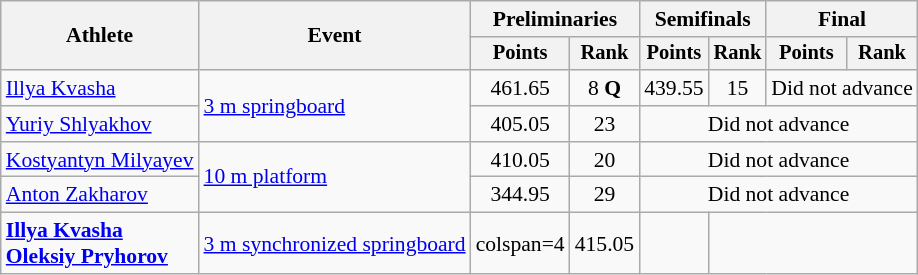<table class="wikitable" style="font-size:90%">
<tr>
<th rowspan="2">Athlete</th>
<th rowspan="2">Event</th>
<th colspan=2>Preliminaries</th>
<th colspan=2>Semifinals</th>
<th colspan=2>Final</th>
</tr>
<tr style="font-size:95%">
<th>Points</th>
<th>Rank</th>
<th>Points</th>
<th>Rank</th>
<th>Points</th>
<th>Rank</th>
</tr>
<tr align=center>
<td align=left><a href='#'>Illya Kvasha</a></td>
<td align=left rowspan=2><a href='#'>3 m springboard</a></td>
<td>461.65</td>
<td>8 <strong>Q</strong></td>
<td>439.55</td>
<td>15</td>
<td colspan=2>Did not advance</td>
</tr>
<tr align=center>
<td align=left><a href='#'>Yuriy Shlyakhov</a></td>
<td>405.05</td>
<td>23</td>
<td colspan=4>Did not advance</td>
</tr>
<tr align=center>
<td align=left><a href='#'>Kostyantyn Milyayev</a></td>
<td align=left rowspan=2><a href='#'>10 m platform</a></td>
<td>410.05</td>
<td>20</td>
<td colspan=4>Did not advance</td>
</tr>
<tr align=center>
<td align=left><a href='#'>Anton Zakharov</a></td>
<td>344.95</td>
<td>29</td>
<td colspan=4>Did not advance</td>
</tr>
<tr align=center>
<td align=left><strong><a href='#'>Illya Kvasha</a><br><a href='#'>Oleksiy Pryhorov</a></strong></td>
<td align=left><a href='#'>3 m synchronized springboard</a></td>
<td>colspan=4 </td>
<td>415.05</td>
<td></td>
</tr>
</table>
